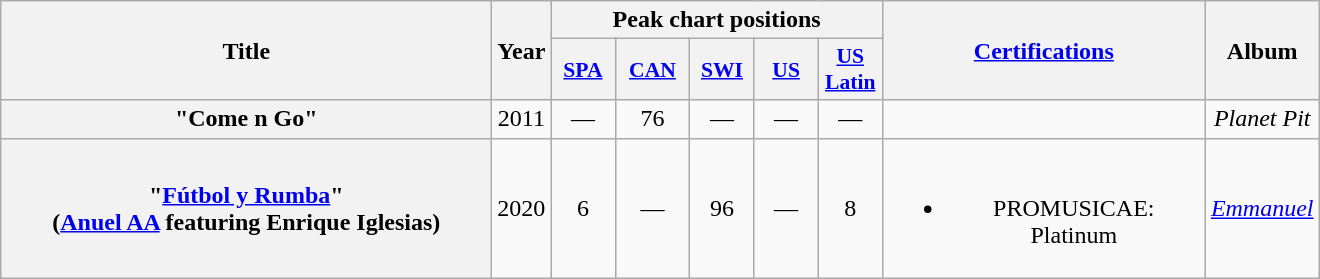<table class="wikitable plainrowheaders" style="text-align:center;">
<tr>
<th scope="col" rowspan="2" style="width:20em;">Title</th>
<th scope="col" rowspan="2" style="width:1em;">Year</th>
<th scope="col" colspan="5">Peak chart positions</th>
<th scope="col" rowspan="2" style="width:13em;"><a href='#'>Certifications</a></th>
<th scope="col" rowspan="2">Album</th>
</tr>
<tr>
<th scope="col" style="width:2.5em;font-size:90%;"><a href='#'>SPA</a><br></th>
<th scope="col" style="width:3em;font-size:90%;"><a href='#'>CAN</a><br></th>
<th scope="col" style="width:2.5em;font-size:90%;"><a href='#'>SWI</a><br></th>
<th scope="col" style="width:2.5em;font-size:90%;"><a href='#'>US</a><br></th>
<th scope="col" style="width:2.5em;font-size:90%;"><a href='#'>US<br>Latin</a><br></th>
</tr>
<tr>
<th scope="row">"Come n Go"<br></th>
<td>2011</td>
<td>—</td>
<td>76</td>
<td>—</td>
<td>—</td>
<td>—</td>
<td></td>
<td><em>Planet Pit</em></td>
</tr>
<tr>
<th scope="row">"<a href='#'>Fútbol y Rumba</a>" <br><span>(<a href='#'>Anuel AA</a> featuring Enrique Iglesias)</span><br></th>
<td>2020</td>
<td>6</td>
<td>—</td>
<td>96</td>
<td>—</td>
<td>8</td>
<td><br><ul><li>PROMUSICAE: Platinum</li></ul></td>
<td><em><a href='#'>Emmanuel</a></em></td>
</tr>
</table>
